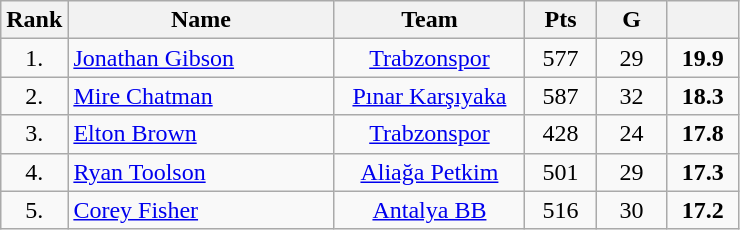<table class="wikitable" style="text-align: center;">
<tr>
<th>Rank</th>
<th width=170>Name</th>
<th width=120>Team</th>
<th width=40>Pts</th>
<th width=40>G</th>
<th width=40></th>
</tr>
<tr>
<td>1.</td>
<td align="left"> <a href='#'>Jonathan Gibson</a></td>
<td><a href='#'>Trabzonspor</a></td>
<td>577</td>
<td>29</td>
<td><strong>19.9</strong></td>
</tr>
<tr>
<td>2.</td>
<td align="left"> <a href='#'>Mire Chatman</a></td>
<td><a href='#'>Pınar Karşıyaka</a></td>
<td>587</td>
<td>32</td>
<td><strong>18.3</strong></td>
</tr>
<tr>
<td>3.</td>
<td align="left"> <a href='#'>Elton Brown</a></td>
<td><a href='#'>Trabzonspor</a></td>
<td>428</td>
<td>24</td>
<td><strong>17.8</strong></td>
</tr>
<tr>
<td>4.</td>
<td align="left"> <a href='#'>Ryan Toolson</a></td>
<td><a href='#'>Aliağa Petkim</a></td>
<td>501</td>
<td>29</td>
<td><strong>17.3</strong></td>
</tr>
<tr>
<td>5.</td>
<td align="left"> <a href='#'>Corey Fisher</a></td>
<td><a href='#'>Antalya BB</a></td>
<td>516</td>
<td>30</td>
<td><strong>17.2</strong></td>
</tr>
</table>
